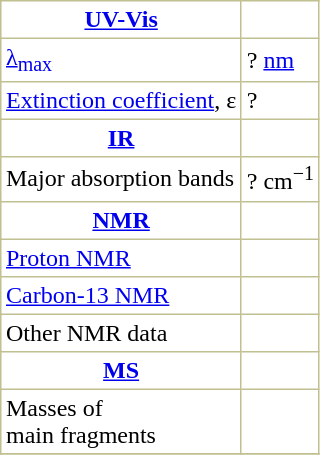<table border="1" cellspacing="0" cellpadding="3" style="margin: 0 0 0 0.5em; background: #FFFFFF; border-collapse: collapse; border-color: #C0C090;">
<tr>
<th><a href='#'>UV-Vis</a></th>
</tr>
<tr>
<td><a href='#'>λ<sub>max</sub></a></td>
<td>? <a href='#'>nm</a></td>
</tr>
<tr>
<td><a href='#'>Extinction coefficient</a>, ε</td>
<td>?</td>
</tr>
<tr>
<th><a href='#'>IR</a></th>
</tr>
<tr>
<td>Major absorption bands</td>
<td>? cm<sup>−1</sup></td>
</tr>
<tr>
<th><a href='#'>NMR</a></th>
</tr>
<tr>
<td><a href='#'>Proton NMR</a> </td>
<td> </td>
</tr>
<tr>
<td><a href='#'>Carbon-13 NMR</a> </td>
<td> </td>
</tr>
<tr>
<td>Other NMR data </td>
<td> </td>
</tr>
<tr>
<th><a href='#'>MS</a></th>
</tr>
<tr>
<td>Masses of <br>main fragments</td>
<td>  </td>
</tr>
<tr>
</tr>
</table>
